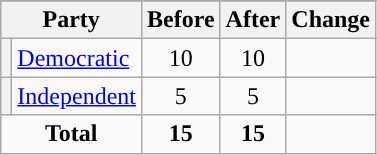<table class="wikitable" style="text-align:center;">
<tr>
</tr>
<tr>
<th colspan=2>Party</th>
<th>Before</th>
<th>After</th>
<th>Change</th>
</tr>
<tr>
<th style="background-color:"></th>
<td style="text-align:left;"><a href='#'>Democratic</a></td>
<td>10</td>
<td>10</td>
<td></td>
</tr>
<tr>
<th style="background-color:"></th>
<td style="text-align:left;"><a href='#'>Independent</a></td>
<td>5</td>
<td>5</td>
<td></td>
</tr>
<tr>
<td colspan=2><strong>Total</strong></td>
<td><strong>15</strong></td>
<td><strong>15</strong></td>
<td></td>
</tr>
</table>
